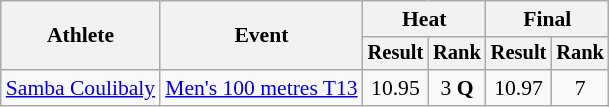<table class="wikitable" style="text-align: center; font-size:90%">
<tr>
<th rowspan="2">Athlete</th>
<th rowspan="2">Event</th>
<th colspan="2">Heat</th>
<th colspan="2">Final</th>
</tr>
<tr style="font-size:95%">
<th>Result</th>
<th>Rank</th>
<th>Result</th>
<th>Rank</th>
</tr>
<tr align=center>
<td align=left><a href='#'>Samba Coulibaly</a></td>
<td align=left><a href='#'>Men's 100 metres T13</a></td>
<td>10.95</td>
<td>3 <strong>Q</strong></td>
<td>10.97</td>
<td>7</td>
</tr>
</table>
